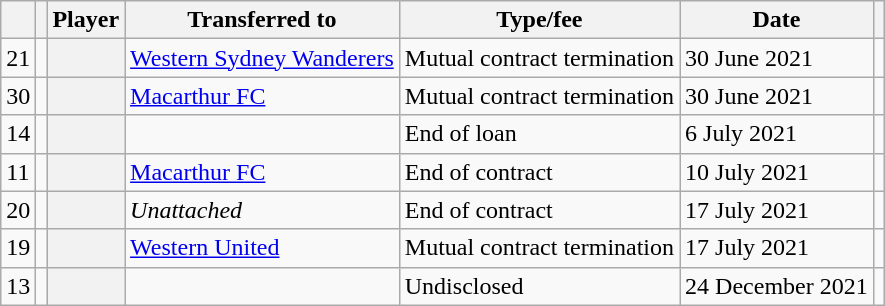<table class="wikitable plainrowheaders sortable" style="text-align:center; text-align:left">
<tr>
<th scope="col"></th>
<th scope="col"></th>
<th scope="col">Player</th>
<th scope="col">Transferred to</th>
<th scope="col">Type/fee</th>
<th scope="col">Date</th>
<th scope="col" class="unsortable"></th>
</tr>
<tr>
<td>21</td>
<td></td>
<th scope="row"></th>
<td><a href='#'>Western Sydney Wanderers</a></td>
<td>Mutual contract termination</td>
<td>30 June 2021</td>
<td></td>
</tr>
<tr>
<td>30</td>
<td></td>
<th scope="row"></th>
<td><a href='#'>Macarthur FC</a></td>
<td>Mutual contract termination</td>
<td>30 June 2021</td>
<td></td>
</tr>
<tr>
<td>14</td>
<td></td>
<th scope="row"></th>
<td></td>
<td>End of loan</td>
<td>6 July 2021</td>
<td></td>
</tr>
<tr>
<td>11</td>
<td></td>
<th scope="row"></th>
<td><a href='#'>Macarthur FC</a></td>
<td>End of contract</td>
<td>10 July 2021</td>
<td></td>
</tr>
<tr>
<td>20</td>
<td></td>
<th scope="row"></th>
<td><em>Unattached</em></td>
<td>End of contract</td>
<td>17 July 2021</td>
<td></td>
</tr>
<tr>
<td>19</td>
<td></td>
<th scope="row"></th>
<td><a href='#'>Western United</a></td>
<td>Mutual contract termination</td>
<td>17 July 2021</td>
<td></td>
</tr>
<tr>
<td>13</td>
<td></td>
<th scope="row"></th>
<td></td>
<td>Undisclosed</td>
<td>24 December 2021</td>
<td></td>
</tr>
</table>
